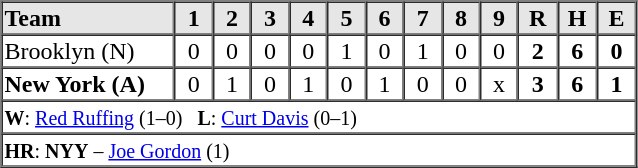<table border=1 cellspacing=0 width=425 style="margin-left:3em;">
<tr style="text-align:center; background-color:#e6e6e6;">
<th align=left width=125>Team</th>
<th width=25>1</th>
<th width=25>2</th>
<th width=25>3</th>
<th width=25>4</th>
<th width=25>5</th>
<th width=25>6</th>
<th width=25>7</th>
<th width=25>8</th>
<th width=25>9</th>
<th width=25>R</th>
<th width=25>H</th>
<th width=25>E</th>
</tr>
<tr style="text-align:center;">
<td align=left>Brooklyn (N)</td>
<td>0</td>
<td>0</td>
<td>0</td>
<td>0</td>
<td>1</td>
<td>0</td>
<td>1</td>
<td>0</td>
<td>0</td>
<td><strong>2</strong></td>
<td><strong>6</strong></td>
<td><strong>0</strong></td>
</tr>
<tr style="text-align:center;">
<td align=left><strong>New York (A)</strong></td>
<td>0</td>
<td>1</td>
<td>0</td>
<td>1</td>
<td>0</td>
<td>1</td>
<td>0</td>
<td>0</td>
<td>x</td>
<td><strong>3</strong></td>
<td><strong>6</strong></td>
<td><strong>1</strong></td>
</tr>
<tr style="text-align:left;">
<td colspan=13><small><strong>W</strong>: <a href='#'>Red Ruffing</a> (1–0)   <strong>L</strong>: <a href='#'>Curt Davis</a> (0–1)</small></td>
</tr>
<tr style="text-align:left;">
<td colspan=13><small><strong>HR</strong>: <strong>NYY</strong> – <a href='#'>Joe Gordon</a> (1) </small></td>
</tr>
</table>
